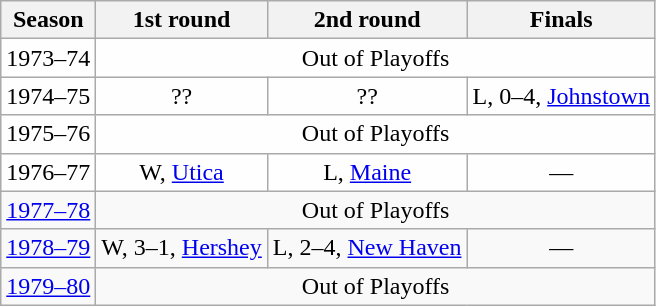<table class="wikitable" style="text-align:center">
<tr>
<th>Season</th>
<th>1st round</th>
<th>2nd round</th>
<th>Finals</th>
</tr>
<tr bgcolor="fefefe">
<td>1973–74</td>
<td colspan="3">Out of Playoffs</td>
</tr>
<tr bgcolor="fefefe">
<td>1974–75</td>
<td>??</td>
<td>??</td>
<td>L, 0–4, <a href='#'>Johnstown</a></td>
</tr>
<tr bgcolor="fefefe">
<td>1975–76</td>
<td colspan="3">Out of Playoffs</td>
</tr>
<tr bgcolor="fefefe">
<td>1976–77</td>
<td>W, <a href='#'>Utica</a></td>
<td>L, <a href='#'>Maine</a></td>
<td>—</td>
</tr>
<tr>
<td><a href='#'>1977–78</a></td>
<td colspan="3">Out of Playoffs</td>
</tr>
<tr>
<td><a href='#'>1978–79</a></td>
<td>W, 3–1, <a href='#'>Hershey</a></td>
<td>L, 2–4, <a href='#'>New Haven</a></td>
<td>—</td>
</tr>
<tr>
<td><a href='#'>1979–80</a></td>
<td colspan="3">Out of Playoffs</td>
</tr>
</table>
